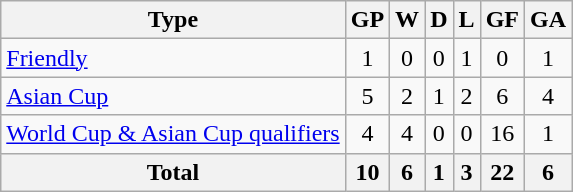<table class="wikitable" style="text-align:center">
<tr>
<th>Type</th>
<th>GP</th>
<th>W</th>
<th>D</th>
<th>L</th>
<th>GF</th>
<th>GA</th>
</tr>
<tr>
<td align=left><a href='#'>Friendly</a></td>
<td>1</td>
<td>0</td>
<td>0</td>
<td>1</td>
<td>0</td>
<td>1</td>
</tr>
<tr>
<td align=left><a href='#'>Asian Cup</a></td>
<td>5</td>
<td>2</td>
<td>1</td>
<td>2</td>
<td>6</td>
<td>4</td>
</tr>
<tr>
<td align=left><a href='#'>World Cup & Asian Cup qualifiers</a></td>
<td>4</td>
<td>4</td>
<td>0</td>
<td>0</td>
<td>16</td>
<td>1</td>
</tr>
<tr>
<th>Total</th>
<th>10</th>
<th>6</th>
<th>1</th>
<th>3</th>
<th>22</th>
<th>6</th>
</tr>
</table>
